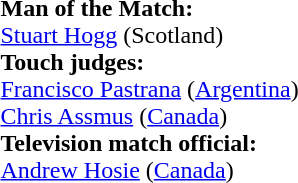<table style="width:100%">
<tr>
<td><br><strong>Man of the Match:</strong>
<br><a href='#'>Stuart Hogg</a> (Scotland)<br><strong>Touch judges:</strong>
<br><a href='#'>Francisco Pastrana</a> (<a href='#'>Argentina</a>)
<br><a href='#'>Chris Assmus</a> (<a href='#'>Canada</a>)
<br><strong>Television match official:</strong>
<br><a href='#'>Andrew Hosie</a> (<a href='#'>Canada</a>)</td>
</tr>
</table>
